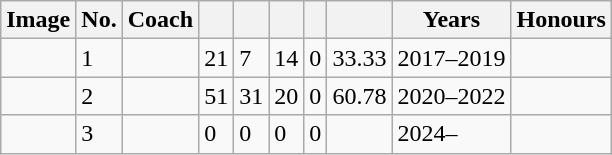<table class="wikitable sortable">
<tr>
<th class="unsortable">Image</th>
<th>No.</th>
<th>Coach</th>
<th></th>
<th></th>
<th></th>
<th></th>
<th></th>
<th>Years</th>
<th>Honours</th>
</tr>
<tr>
<td></td>
<td>1</td>
<td></td>
<td>21</td>
<td>7</td>
<td>14</td>
<td>0</td>
<td>33.33</td>
<td>2017–2019</td>
<td></td>
</tr>
<tr>
<td></td>
<td>2</td>
<td></td>
<td>51</td>
<td>31</td>
<td>20</td>
<td>0</td>
<td>60.78</td>
<td>2020–2022</td>
<td></td>
</tr>
<tr>
<td></td>
<td>3</td>
<td></td>
<td>0</td>
<td>0</td>
<td>0</td>
<td>0</td>
<td></td>
<td>2024–</td>
<td></td>
</tr>
</table>
